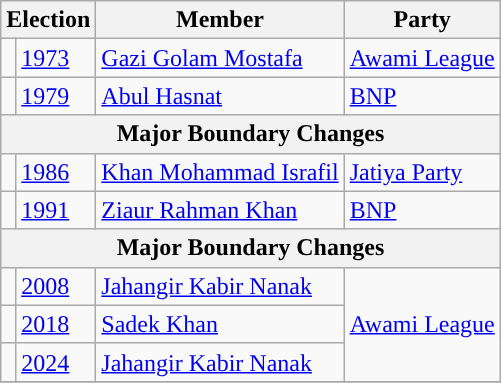<table class="wikitable">
<tr>
<th colspan="2">Election</th>
<th>Member</th>
<th>Party</th>
</tr>
<tr>
<td style="background-color:"></td>
<td><a href='#'>1973</a></td>
<td><a href='#'>Gazi Golam Mostafa</a></td>
<td><a href='#'>Awami League</a></td>
</tr>
<tr>
<td style="background-color:"></td>
<td><a href='#'>1979</a></td>
<td><a href='#'>Abul Hasnat</a></td>
<td><a href='#'>BNP</a></td>
</tr>
<tr>
<th colspan="4">Major Boundary Changes</th>
</tr>
<tr>
<td style="background-color:"></td>
<td><a href='#'>1986</a></td>
<td><a href='#'>Khan Mohammad Israfil</a></td>
<td><a href='#'>Jatiya Party</a></td>
</tr>
<tr>
<td style="background-color:"></td>
<td><a href='#'>1991</a></td>
<td><a href='#'>Ziaur Rahman Khan</a></td>
<td><a href='#'>BNP</a></td>
</tr>
<tr>
<th colspan="4">Major Boundary Changes</th>
</tr>
<tr>
<td style="background-color:"></td>
<td><a href='#'>2008</a></td>
<td><a href='#'>Jahangir Kabir Nanak</a></td>
<td rowspan="3"><a href='#'>Awami League</a></td>
</tr>
<tr>
<td style="background-color:"></td>
<td><a href='#'>2018</a></td>
<td><a href='#'>Sadek Khan</a></td>
</tr>
<tr>
<td style="background-color:"></td>
<td><a href='#'>2024</a></td>
<td><a href='#'>Jahangir Kabir Nanak</a></td>
</tr>
<tr>
</tr>
</table>
